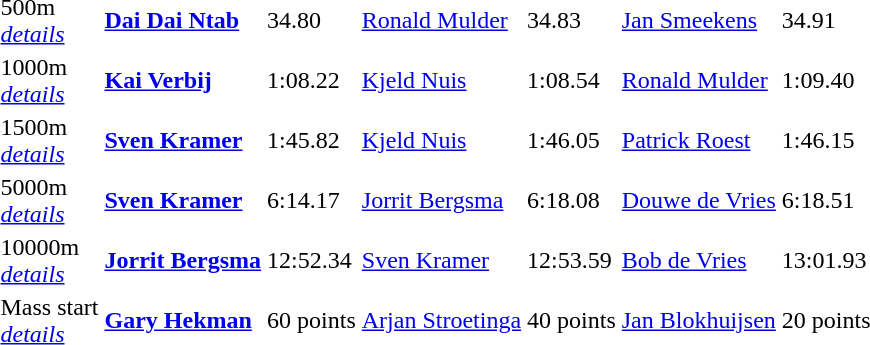<table>
<tr>
<td>500m <br> <a href='#'><em>details</em></a></td>
<td><strong><a href='#'>Dai Dai Ntab</a> </strong></td>
<td>34.80</td>
<td><a href='#'>Ronald Mulder</a></td>
<td>34.83</td>
<td><a href='#'>Jan Smeekens</a></td>
<td>34.91</td>
</tr>
<tr>
<td>1000m <br> <a href='#'><em>details</em></a></td>
<td><strong><a href='#'>Kai Verbij</a></strong></td>
<td>1:08.22</td>
<td><a href='#'>Kjeld Nuis</a></td>
<td>1:08.54</td>
<td><a href='#'>Ronald Mulder</a></td>
<td>1:09.40</td>
</tr>
<tr>
<td>1500m <br> <a href='#'><em>details</em></a></td>
<td><strong><a href='#'>Sven Kramer</a></strong></td>
<td>1:45.82</td>
<td><a href='#'>Kjeld Nuis</a></td>
<td>1:46.05</td>
<td><a href='#'>Patrick Roest</a></td>
<td>1:46.15</td>
</tr>
<tr>
<td>5000m <br> <a href='#'><em>details</em></a></td>
<td><strong><a href='#'>Sven Kramer</a></strong></td>
<td>6:14.17</td>
<td><a href='#'>Jorrit Bergsma</a></td>
<td>6:18.08</td>
<td><a href='#'>Douwe de Vries</a></td>
<td>6:18.51</td>
</tr>
<tr>
<td>10000m <br> <a href='#'><em>details</em></a></td>
<td><strong><a href='#'>Jorrit Bergsma</a></strong></td>
<td>12:52.34</td>
<td><a href='#'>Sven Kramer</a></td>
<td>12:53.59</td>
<td><a href='#'>Bob de Vries</a></td>
<td>13:01.93</td>
</tr>
<tr>
<td>Mass start <br> <a href='#'><em>details</em></a></td>
<td><strong><a href='#'>Gary Hekman</a></strong></td>
<td>60 points</td>
<td><a href='#'>Arjan Stroetinga</a></td>
<td>40 points</td>
<td><a href='#'>Jan Blokhuijsen</a></td>
<td>20 points</td>
</tr>
</table>
